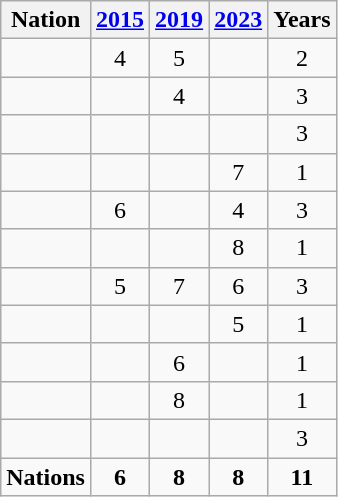<table class="wikitable" style="text-align:center">
<tr>
<th>Nation</th>
<th><a href='#'>2015</a></th>
<th><a href='#'>2019</a></th>
<th><a href='#'>2023</a></th>
<th>Years</th>
</tr>
<tr>
<td align=left></td>
<td>4</td>
<td>5</td>
<td></td>
<td>2</td>
</tr>
<tr>
<td align=left></td>
<td></td>
<td>4</td>
<td></td>
<td>3</td>
</tr>
<tr>
<td align=left></td>
<td></td>
<td></td>
<td></td>
<td>3</td>
</tr>
<tr>
<td align=left></td>
<td></td>
<td></td>
<td>7</td>
<td>1</td>
</tr>
<tr>
<td align="left"></td>
<td>6</td>
<td></td>
<td>4</td>
<td>3</td>
</tr>
<tr>
<td align=left></td>
<td></td>
<td></td>
<td>8</td>
<td>1</td>
</tr>
<tr>
<td align="left"></td>
<td>5</td>
<td>7</td>
<td>6</td>
<td>3</td>
</tr>
<tr>
<td align=left></td>
<td></td>
<td></td>
<td>5</td>
<td>1</td>
</tr>
<tr>
<td align="left"></td>
<td></td>
<td>6</td>
<td></td>
<td>1</td>
</tr>
<tr>
<td align="left"></td>
<td></td>
<td>8</td>
<td></td>
<td>1</td>
</tr>
<tr>
<td align="left"></td>
<td></td>
<td></td>
<td></td>
<td>3</td>
</tr>
<tr>
<td><strong>Nations</strong></td>
<td><strong>6</strong></td>
<td><strong>8</strong></td>
<td><strong>8</strong></td>
<td><strong>11</strong></td>
</tr>
</table>
